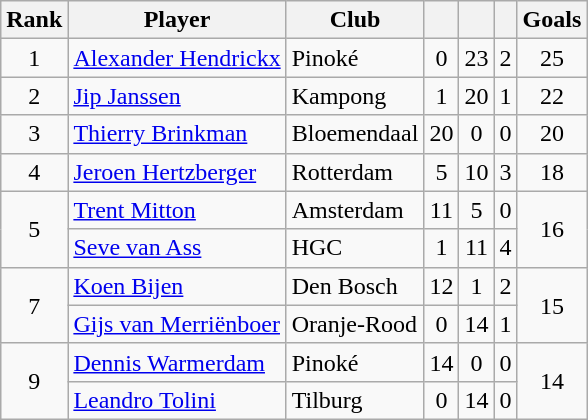<table class="wikitable" style="text-align:center">
<tr>
<th>Rank</th>
<th>Player</th>
<th>Club</th>
<th></th>
<th></th>
<th></th>
<th>Goals</th>
</tr>
<tr>
<td>1</td>
<td align=left> <a href='#'>Alexander Hendrickx</a></td>
<td align=left>Pinoké</td>
<td>0</td>
<td>23</td>
<td>2</td>
<td>25</td>
</tr>
<tr>
<td>2</td>
<td align=left> <a href='#'>Jip Janssen</a></td>
<td align=left>Kampong</td>
<td>1</td>
<td>20</td>
<td>1</td>
<td>22</td>
</tr>
<tr>
<td>3</td>
<td align=left> <a href='#'>Thierry Brinkman</a></td>
<td align=left>Bloemendaal</td>
<td>20</td>
<td>0</td>
<td>0</td>
<td>20</td>
</tr>
<tr>
<td>4</td>
<td align=left> <a href='#'>Jeroen Hertzberger</a></td>
<td align=left>Rotterdam</td>
<td>5</td>
<td>10</td>
<td>3</td>
<td>18</td>
</tr>
<tr>
<td rowspan=2>5</td>
<td align=left> <a href='#'>Trent Mitton</a></td>
<td align=left>Amsterdam</td>
<td>11</td>
<td>5</td>
<td>0</td>
<td rowspan=2>16</td>
</tr>
<tr>
<td align=left> <a href='#'>Seve van Ass</a></td>
<td align=left>HGC</td>
<td>1</td>
<td>11</td>
<td>4</td>
</tr>
<tr>
<td rowspan=2>7</td>
<td align=left> <a href='#'>Koen Bijen</a></td>
<td align=left>Den Bosch</td>
<td>12</td>
<td>1</td>
<td>2</td>
<td rowspan=2>15</td>
</tr>
<tr>
<td align=left> <a href='#'>Gijs van Merriënboer</a></td>
<td align=left>Oranje-Rood</td>
<td>0</td>
<td>14</td>
<td>1</td>
</tr>
<tr>
<td rowspan=2>9</td>
<td align=left> <a href='#'>Dennis Warmerdam</a></td>
<td align=left>Pinoké</td>
<td>14</td>
<td>0</td>
<td>0</td>
<td rowspan=2>14</td>
</tr>
<tr>
<td align=left> <a href='#'>Leandro Tolini</a></td>
<td align=left>Tilburg</td>
<td>0</td>
<td>14</td>
<td>0</td>
</tr>
</table>
